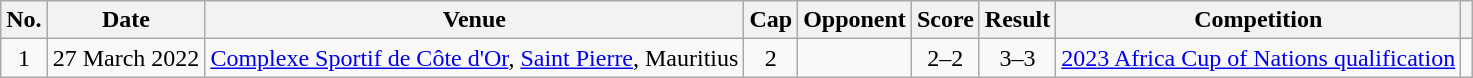<table class="wikitable">
<tr>
<th scope=col>No.</th>
<th scope=col>Date</th>
<th scope=col>Venue</th>
<th scope=col>Cap</th>
<th scope=col>Opponent</th>
<th scope=col>Score</th>
<th scope=col>Result</th>
<th scope=col>Competition</th>
<th scope=col class=unsortable></th>
</tr>
<tr>
<td align=center>1</td>
<td>27 March 2022</td>
<td><a href='#'>Complexe Sportif de Côte d'Or</a>, <a href='#'>Saint Pierre</a>, Mauritius</td>
<td align=center>2</td>
<td></td>
<td align=center>2–2</td>
<td align=center>3–3</td>
<td><a href='#'>2023 Africa Cup of Nations qualification</a></td>
<td></td>
</tr>
</table>
